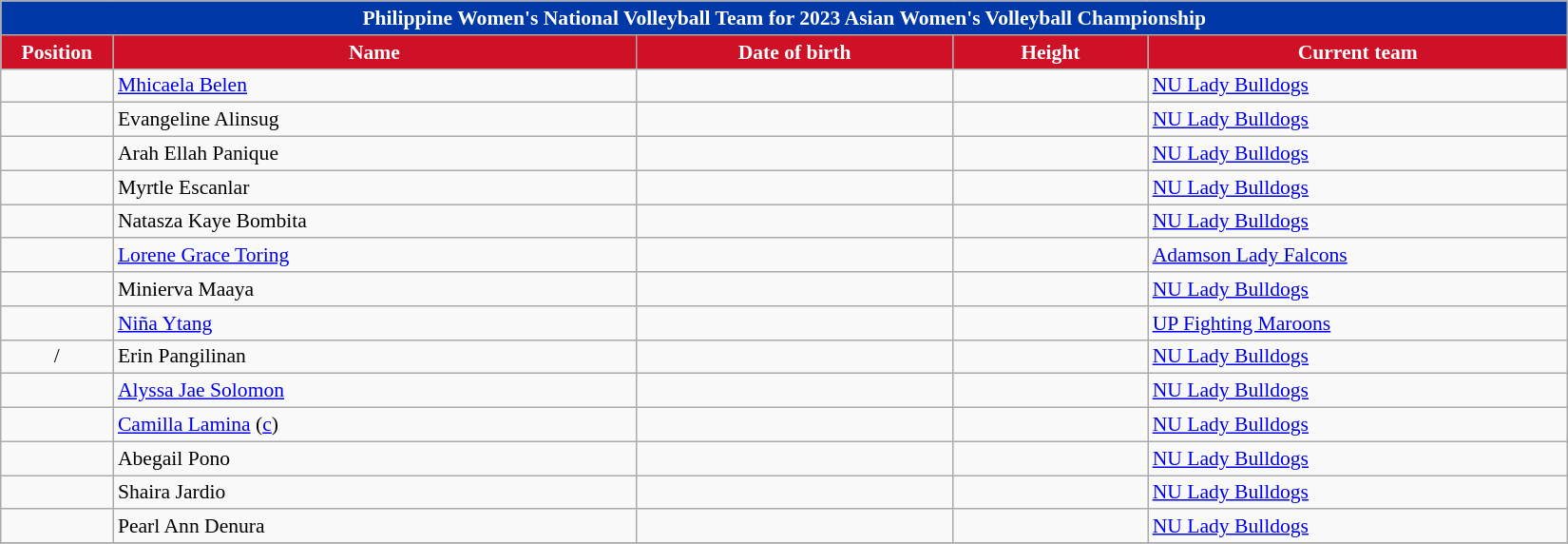<table class="wikitable sortable" style="font-size:90%; text-align:center;">
<tr>
<th colspan="5" style= "background:#0038A8; color:#FFFFFF"><strong>Philippine Women's National Volleyball Team for 2023 Asian Women's Volleyball Championship</strong></th>
</tr>
<tr>
<th style="width:5em; background:#CE1126; color:#FFFFFF;">Position</th>
<th style="width:25em; background:#CE1126; color:#FFFFFF;">Name</th>
<th style="width:15em; background:#CE1126; color:#FFFFFF;">Date of birth</th>
<th style="width:9em; background:#CE1126; color:#FFFFFF;">Height</th>
<th style="width:20em; background:#CE1126; color:#FFFFFF;">Current team</th>
</tr>
<tr align=center>
<td></td>
<td align=left><a href='#'>Mhicaela Belen</a></td>
<td align=right></td>
<td></td>
<td align=left> <a href='#'>NU Lady Bulldogs</a></td>
</tr>
<tr align=center>
<td></td>
<td align=left>Evangeline Alinsug</td>
<td align=right></td>
<td></td>
<td align=left> <a href='#'>NU Lady Bulldogs</a></td>
</tr>
<tr align=center>
<td></td>
<td align=left>Arah Ellah Panique</td>
<td align=right></td>
<td></td>
<td align=left> <a href='#'>NU Lady Bulldogs</a></td>
</tr>
<tr align=center>
<td></td>
<td align=left>Myrtle Escanlar</td>
<td align=right></td>
<td></td>
<td align=left> <a href='#'>NU Lady Bulldogs</a></td>
</tr>
<tr align=center>
<td></td>
<td align=left>Natasza Kaye Bombita</td>
<td align=right></td>
<td></td>
<td align=left> <a href='#'>NU Lady Bulldogs</a></td>
</tr>
<tr align=center>
<td></td>
<td align=left><a href='#'>Lorene Grace Toring</a></td>
<td align=right></td>
<td></td>
<td align=left> <a href='#'>Adamson Lady Falcons</a></td>
</tr>
<tr align=center>
<td></td>
<td align=left>Minierva Maaya</td>
<td align=right></td>
<td></td>
<td align=left> <a href='#'>NU Lady Bulldogs</a></td>
</tr>
<tr align=center>
<td></td>
<td align=left><a href='#'>Niña Ytang</a></td>
<td align=right></td>
<td></td>
<td align=left> <a href='#'>UP Fighting Maroons</a></td>
</tr>
<tr align=center>
<td>/</td>
<td align=left>Erin Pangilinan</td>
<td align=right></td>
<td></td>
<td align=left> <a href='#'>NU Lady Bulldogs</a></td>
</tr>
<tr align=center>
<td></td>
<td align=left><a href='#'>Alyssa Jae Solomon</a></td>
<td align=right></td>
<td></td>
<td align=left> <a href='#'>NU Lady Bulldogs</a></td>
</tr>
<tr align=center>
<td></td>
<td align=left><a href='#'>Camilla Lamina</a> (<a href='#'>c</a>)</td>
<td align=right></td>
<td></td>
<td align=left> <a href='#'>NU Lady Bulldogs</a></td>
</tr>
<tr align=center>
<td></td>
<td align=left>Abegail Pono</td>
<td align=right></td>
<td></td>
<td align=left> <a href='#'>NU Lady Bulldogs</a></td>
</tr>
<tr align=center>
<td></td>
<td align=left>Shaira Jardio</td>
<td align=right></td>
<td></td>
<td align=left> <a href='#'>NU Lady Bulldogs</a></td>
</tr>
<tr align=center>
<td></td>
<td align=left>Pearl Ann Denura</td>
<td align=right></td>
<td></td>
<td align=left> <a href='#'>NU Lady Bulldogs</a></td>
</tr>
<tr align=center>
</tr>
</table>
